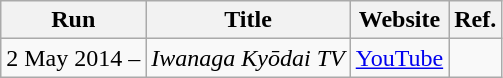<table class="wikitable">
<tr>
<th>Run</th>
<th>Title</th>
<th>Website</th>
<th>Ref.</th>
</tr>
<tr>
<td>2 May 2014 –</td>
<td><em>Iwanaga Kyōdai TV</em></td>
<td><a href='#'>YouTube</a></td>
<td></td>
</tr>
</table>
